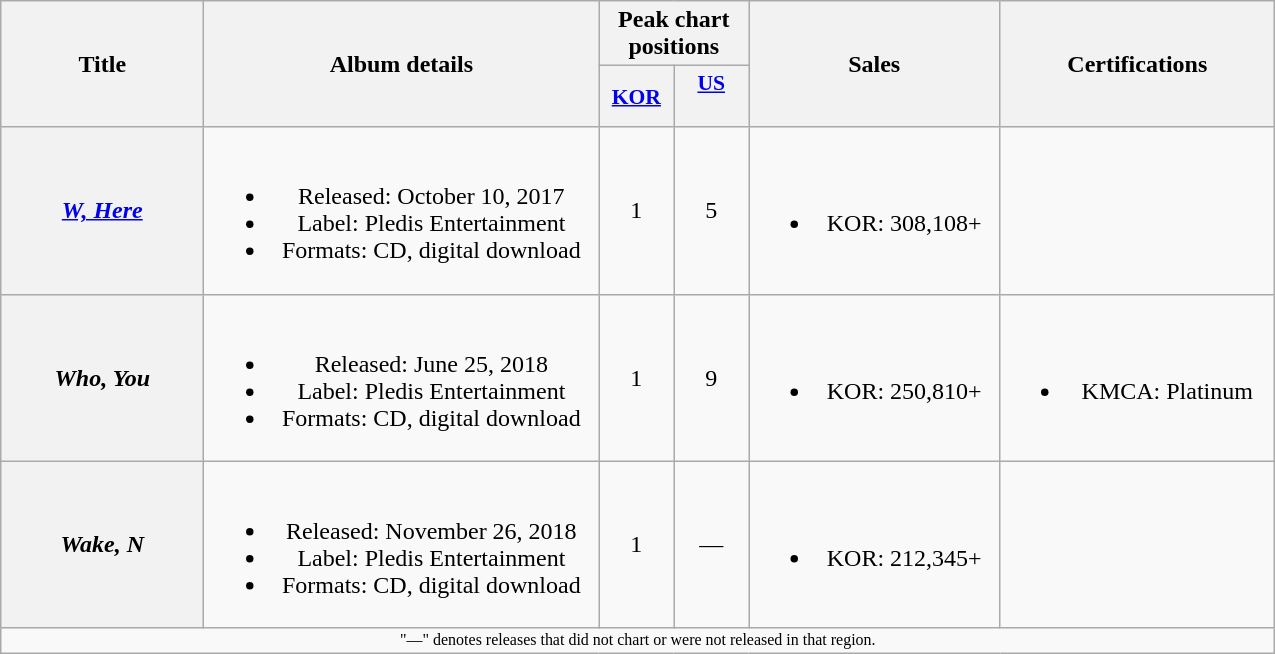<table class="wikitable plainrowheaders" style="text-align:center;">
<tr>
<th scope="col" rowspan="2" style="width:8em;">Title</th>
<th scope="col" rowspan="2" style="width:16em;">Album details</th>
<th scope="col" colspan="2">Peak chart positions</th>
<th scope="col" rowspan="2" style="width:10em;">Sales</th>
<th scope="col" rowspan="2" style="width:11em;">Certifications</th>
</tr>
<tr>
<th scope="col" style="width:3em;font-size:90%;"><a href='#'>KOR</a><br></th>
<th scope="col" style="width:3em;font-size:90%;"><a href='#'>US<br></a><br></th>
</tr>
<tr>
<th scope="row"><em><a href='#'>W, Here</a></em></th>
<td><br><ul><li>Released: October 10, 2017</li><li>Label: Pledis Entertainment</li><li>Formats: CD, digital download</li></ul></td>
<td>1</td>
<td>5</td>
<td><br><ul><li>KOR: 308,108+</li></ul></td>
<td></td>
</tr>
<tr>
<th scope="row"><em>Who, You</em></th>
<td><br><ul><li>Released: June 25, 2018</li><li>Label: Pledis Entertainment</li><li>Formats: CD, digital download</li></ul></td>
<td>1</td>
<td>9</td>
<td><br><ul><li>KOR: 250,810+</li></ul></td>
<td><br><ul><li>KMCA: Platinum</li></ul></td>
</tr>
<tr>
<th scope="row"><em>Wake, N</em></th>
<td><br><ul><li>Released: November 26, 2018</li><li>Label: Pledis Entertainment</li><li>Formats: CD, digital download</li></ul></td>
<td>1</td>
<td>—</td>
<td><br><ul><li>KOR: 212,345+</li></ul></td>
<td></td>
</tr>
<tr>
<td colspan="7" style="font-size:8pt">"—" denotes releases that did not chart or were not released in that region.</td>
</tr>
</table>
